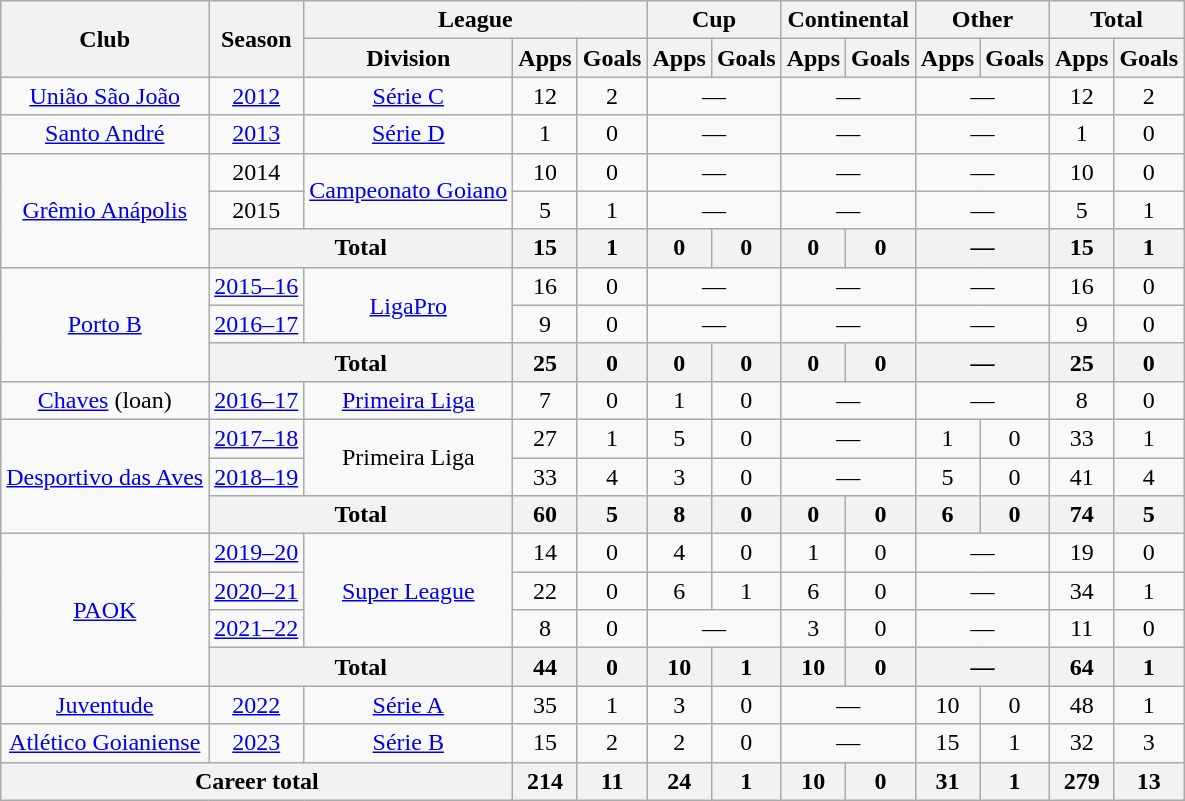<table class="wikitable" style="text-align:center">
<tr>
<th rowspan=2>Club</th>
<th rowspan=2>Season</th>
<th colspan=3>League</th>
<th colspan=2>Cup</th>
<th colspan=2>Continental</th>
<th colspan=2>Other</th>
<th colspan=2>Total</th>
</tr>
<tr>
<th>Division</th>
<th>Apps</th>
<th>Goals</th>
<th>Apps</th>
<th>Goals</th>
<th>Apps</th>
<th>Goals</th>
<th>Apps</th>
<th>Goals</th>
<th>Apps</th>
<th>Goals</th>
</tr>
<tr>
<td rowspan="1"><a href='#'>União São João</a></td>
<td><a href='#'>2012</a></td>
<td rowspan="1"><a href='#'>Série C</a></td>
<td>12</td>
<td>2</td>
<td colspan="2">—</td>
<td colspan="2">—</td>
<td colspan="2">—</td>
<td>12</td>
<td>2</td>
</tr>
<tr>
<td rowspan="1"><a href='#'>Santo André</a></td>
<td><a href='#'>2013</a></td>
<td rowspan="1"><a href='#'>Série D</a></td>
<td>1</td>
<td>0</td>
<td colspan="2">—</td>
<td colspan="2">—</td>
<td colspan="2">—</td>
<td>1</td>
<td>0</td>
</tr>
<tr>
<td rowspan="3"><a href='#'>Grêmio Anápolis</a></td>
<td>2014</td>
<td rowspan="2"><a href='#'>Campeonato Goiano</a></td>
<td>10</td>
<td>0</td>
<td colspan="2">—</td>
<td colspan="2">—</td>
<td colspan="2">—</td>
<td>10</td>
<td>0</td>
</tr>
<tr>
<td>2015</td>
<td>5</td>
<td>1</td>
<td colspan="2">—</td>
<td colspan="2">—</td>
<td colspan="2">—</td>
<td>5</td>
<td>1</td>
</tr>
<tr>
<th colspan="2">Total</th>
<th>15</th>
<th>1</th>
<th>0</th>
<th>0</th>
<th>0</th>
<th>0</th>
<th colspan="2">—</th>
<th>15</th>
<th>1</th>
</tr>
<tr>
<td rowspan="3"><a href='#'>Porto B</a></td>
<td><a href='#'>2015–16</a></td>
<td rowspan="2"><a href='#'>LigaPro</a></td>
<td>16</td>
<td>0</td>
<td colspan="2">—</td>
<td colspan="2">—</td>
<td colspan="2">—</td>
<td>16</td>
<td>0</td>
</tr>
<tr>
<td><a href='#'>2016–17</a></td>
<td>9</td>
<td>0</td>
<td colspan="2">—</td>
<td colspan="2">—</td>
<td colspan="2">—</td>
<td>9</td>
<td>0</td>
</tr>
<tr>
<th colspan="2">Total</th>
<th>25</th>
<th>0</th>
<th>0</th>
<th>0</th>
<th>0</th>
<th>0</th>
<th colspan="2">—</th>
<th>25</th>
<th>0</th>
</tr>
<tr>
<td rowspan="1"><a href='#'>Chaves</a> (loan)</td>
<td><a href='#'>2016–17</a></td>
<td rowspan="1"><a href='#'>Primeira Liga</a></td>
<td>7</td>
<td>0</td>
<td>1</td>
<td>0</td>
<td colspan="2">—</td>
<td colspan="2">—</td>
<td>8</td>
<td>0</td>
</tr>
<tr>
<td rowspan="3"><a href='#'>Desportivo das Aves</a></td>
<td><a href='#'>2017–18</a></td>
<td rowspan="2">Primeira Liga</td>
<td>27</td>
<td>1</td>
<td>5</td>
<td>0</td>
<td colspan="2">—</td>
<td>1</td>
<td>0</td>
<td>33</td>
<td>1</td>
</tr>
<tr>
<td><a href='#'>2018–19</a></td>
<td>33</td>
<td>4</td>
<td>3</td>
<td>0</td>
<td colspan="2">—</td>
<td>5</td>
<td>0</td>
<td>41</td>
<td>4</td>
</tr>
<tr>
<th colspan="2">Total</th>
<th>60</th>
<th>5</th>
<th>8</th>
<th>0</th>
<th>0</th>
<th>0</th>
<th>6</th>
<th>0</th>
<th>74</th>
<th>5</th>
</tr>
<tr>
<td rowspan="4"><a href='#'>PAOK</a></td>
<td><a href='#'>2019–20</a></td>
<td rowspan="3"><a href='#'>Super League</a></td>
<td>14</td>
<td>0</td>
<td>4</td>
<td>0</td>
<td>1</td>
<td>0</td>
<td colspan="2">—</td>
<td>19</td>
<td>0</td>
</tr>
<tr>
<td><a href='#'>2020–21</a></td>
<td>22</td>
<td>0</td>
<td>6</td>
<td>1</td>
<td>6</td>
<td>0</td>
<td colspan="2">—</td>
<td>34</td>
<td>1</td>
</tr>
<tr>
<td><a href='#'>2021–22</a></td>
<td>8</td>
<td>0</td>
<td colspan="2">—</td>
<td>3</td>
<td>0</td>
<td colspan="2">—</td>
<td>11</td>
<td>0</td>
</tr>
<tr>
<th colspan="2">Total</th>
<th>44</th>
<th>0</th>
<th>10</th>
<th>1</th>
<th>10</th>
<th>0</th>
<th colspan="2">—</th>
<th>64</th>
<th>1</th>
</tr>
<tr>
<td rowspan="1"><a href='#'>Juventude</a></td>
<td><a href='#'>2022</a></td>
<td rowspan="1"><a href='#'>Série A</a></td>
<td>35</td>
<td>1</td>
<td>3</td>
<td>0</td>
<td colspan="2">—</td>
<td>10</td>
<td>0</td>
<td>48</td>
<td>1</td>
</tr>
<tr>
<td><a href='#'>Atlético Goianiense</a></td>
<td><a href='#'>2023</a></td>
<td><a href='#'>Série B</a></td>
<td>15</td>
<td>2</td>
<td>2</td>
<td>0</td>
<td colspan="2">—</td>
<td>15</td>
<td>1</td>
<td>32</td>
<td>3</td>
</tr>
<tr>
<th colspan="3">Career total</th>
<th>214</th>
<th>11</th>
<th>24</th>
<th>1</th>
<th>10</th>
<th>0</th>
<th>31</th>
<th>1</th>
<th>279</th>
<th>13</th>
</tr>
</table>
